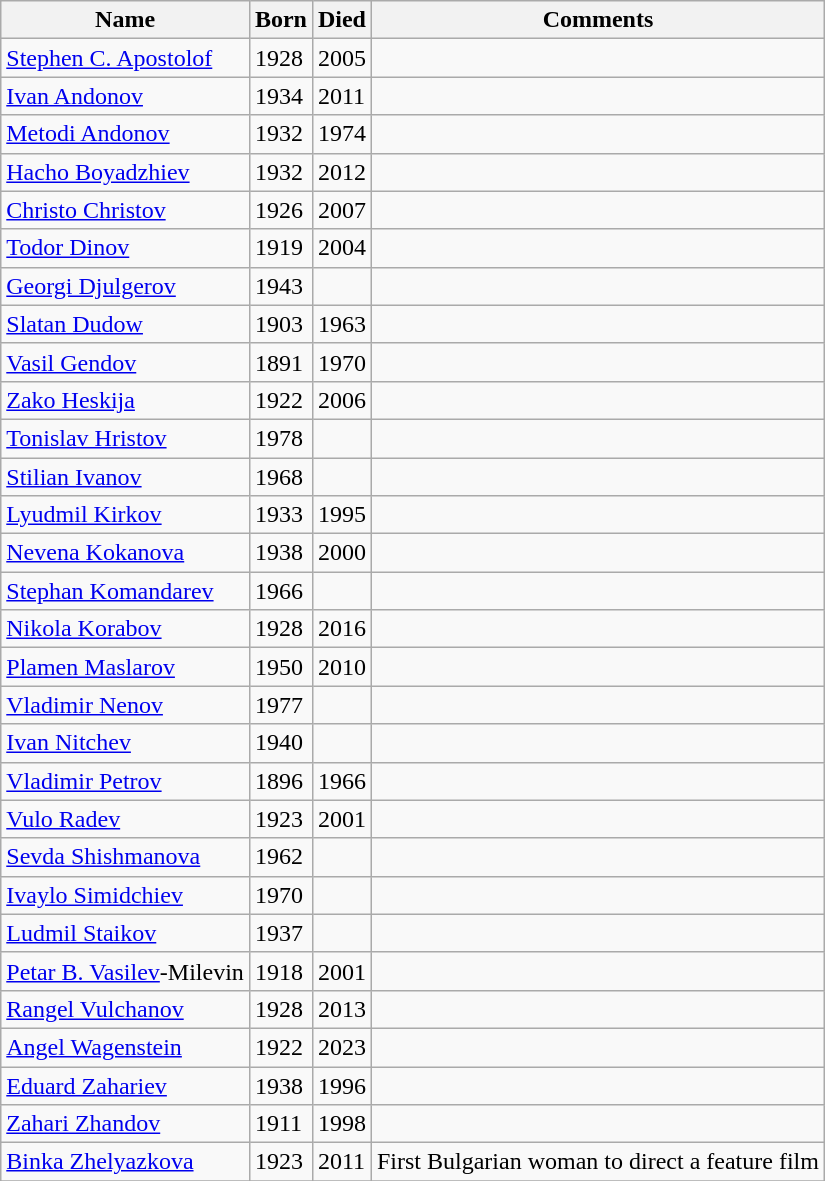<table class="wikitable sortable">
<tr>
<th>Name</th>
<th>Born</th>
<th>Died</th>
<th>Comments</th>
</tr>
<tr>
<td><a href='#'>Stephen C. Apostolof</a></td>
<td>1928</td>
<td>2005</td>
<td></td>
</tr>
<tr>
<td><a href='#'>Ivan Andonov</a></td>
<td>1934</td>
<td>2011</td>
<td></td>
</tr>
<tr>
<td><a href='#'>Metodi Andonov</a></td>
<td>1932</td>
<td>1974</td>
<td></td>
</tr>
<tr>
<td><a href='#'>Hacho Boyadzhiev</a></td>
<td>1932</td>
<td>2012</td>
<td></td>
</tr>
<tr>
<td><a href='#'>Christo Christov</a></td>
<td>1926</td>
<td>2007</td>
<td></td>
</tr>
<tr>
<td><a href='#'>Todor Dinov</a></td>
<td>1919</td>
<td>2004</td>
<td></td>
</tr>
<tr>
<td><a href='#'>Georgi Djulgerov</a></td>
<td>1943</td>
<td></td>
<td></td>
</tr>
<tr>
<td><a href='#'>Slatan Dudow</a></td>
<td>1903</td>
<td>1963</td>
<td></td>
</tr>
<tr>
<td><a href='#'>Vasil Gendov</a></td>
<td>1891</td>
<td>1970</td>
<td></td>
</tr>
<tr>
<td><a href='#'>Zako Heskija</a></td>
<td>1922</td>
<td>2006</td>
<td></td>
</tr>
<tr>
<td><a href='#'>Tonislav Hristov</a></td>
<td>1978</td>
<td></td>
<td></td>
</tr>
<tr>
<td><a href='#'>Stilian Ivanov</a></td>
<td>1968</td>
<td></td>
<td></td>
</tr>
<tr>
<td><a href='#'>Lyudmil Kirkov</a></td>
<td>1933</td>
<td>1995</td>
<td></td>
</tr>
<tr>
<td><a href='#'>Nevena Kokanova</a></td>
<td>1938</td>
<td>2000</td>
<td></td>
</tr>
<tr>
<td><a href='#'>Stephan Komandarev</a></td>
<td>1966</td>
<td></td>
<td></td>
</tr>
<tr>
<td><a href='#'>Nikola Korabov</a></td>
<td>1928</td>
<td>2016</td>
<td></td>
</tr>
<tr>
<td><a href='#'>Plamen Maslarov</a></td>
<td>1950</td>
<td>2010</td>
<td></td>
</tr>
<tr>
<td><a href='#'>Vladimir Nenov</a></td>
<td>1977</td>
<td></td>
<td></td>
</tr>
<tr>
<td><a href='#'>Ivan Nitchev</a></td>
<td>1940</td>
<td></td>
<td></td>
</tr>
<tr>
<td><a href='#'>Vladimir Petrov</a></td>
<td>1896</td>
<td>1966</td>
<td></td>
</tr>
<tr>
<td><a href='#'>Vulo Radev</a></td>
<td>1923</td>
<td>2001</td>
<td></td>
</tr>
<tr>
<td><a href='#'>Sevda Shishmanova</a></td>
<td>1962</td>
<td></td>
<td></td>
</tr>
<tr>
<td><a href='#'>Ivaylo Simidchiev</a></td>
<td>1970</td>
<td></td>
<td></td>
</tr>
<tr>
<td><a href='#'>Ludmil Staikov</a></td>
<td>1937</td>
<td></td>
<td></td>
</tr>
<tr>
<td><a href='#'>Petar B. Vasilev</a>-Milevin</td>
<td>1918</td>
<td>2001</td>
<td></td>
</tr>
<tr>
<td><a href='#'>Rangel Vulchanov</a></td>
<td>1928</td>
<td>2013</td>
<td></td>
</tr>
<tr>
<td><a href='#'>Angel Wagenstein</a></td>
<td>1922</td>
<td>2023</td>
<td></td>
</tr>
<tr>
<td><a href='#'>Eduard Zahariev</a></td>
<td>1938</td>
<td>1996</td>
<td></td>
</tr>
<tr>
<td><a href='#'>Zahari Zhandov</a></td>
<td>1911</td>
<td>1998</td>
<td></td>
</tr>
<tr>
<td><a href='#'>Binka Zhelyazkova</a></td>
<td>1923</td>
<td>2011</td>
<td>First Bulgarian woman to direct a feature film</td>
</tr>
<tr>
</tr>
</table>
